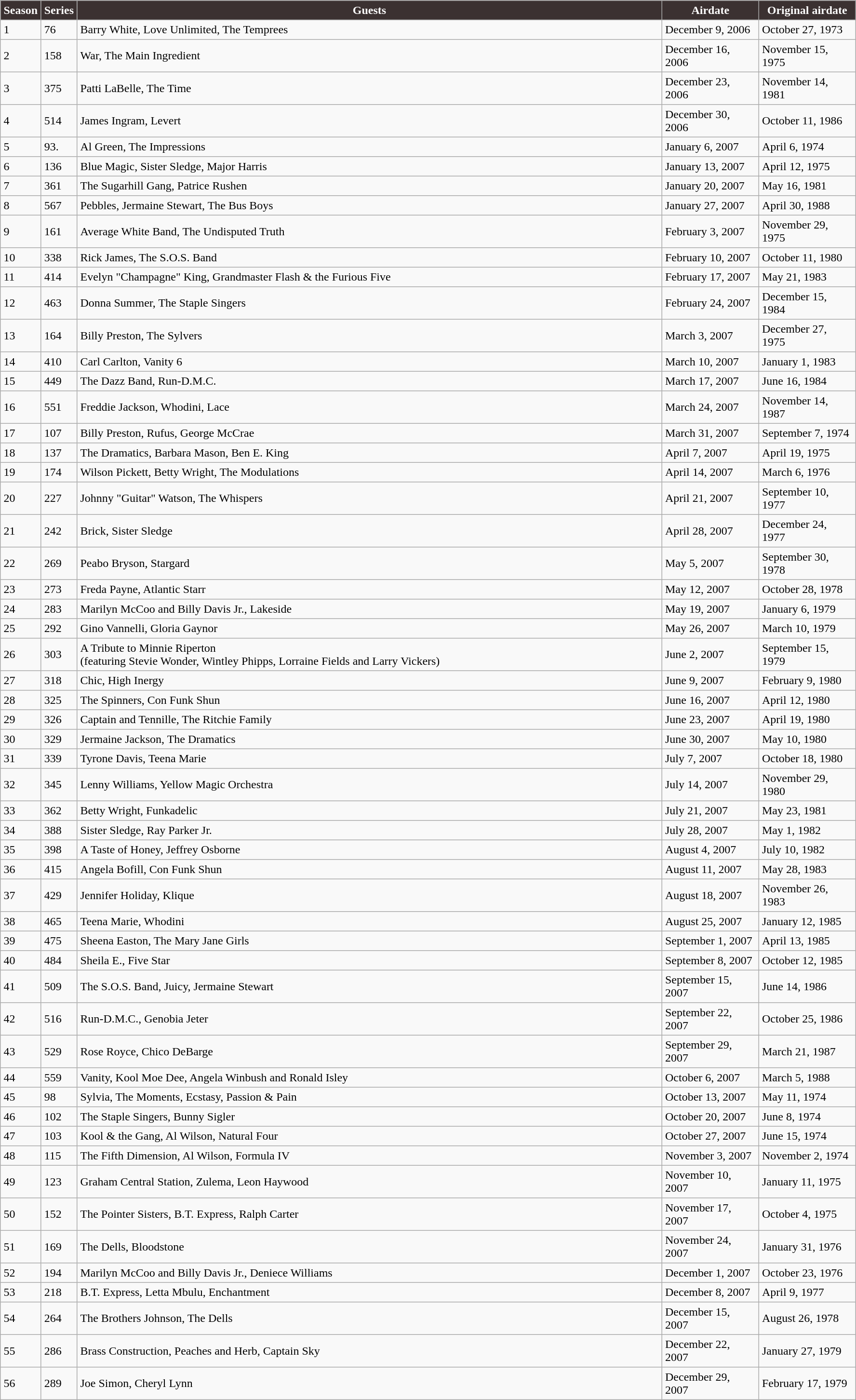<table class="toccolours" border="2" cellpadding="4" cellspacing="0" style="margin: 1em 1em 1em 0; background: #f9f9f9; border: 1px #aaa solid; border-collapse: collapse">
<tr style="vertical-align: top; text-align: center; background-color:#3B3131; color:white">
<th><strong>Season</strong></th>
<th><strong>Series</strong></th>
<th style="width:800px;"><strong>Guests</strong></th>
<th style="width:125px;"><strong>Airdate</strong></th>
<th style="width:125px;"><strong>Original airdate</strong></th>
</tr>
<tr>
<td>1</td>
<td>76</td>
<td>Barry White, Love Unlimited, The Temprees</td>
<td>December 9, 2006</td>
<td>October 27, 1973</td>
</tr>
<tr>
<td>2</td>
<td>158</td>
<td>War, The Main Ingredient</td>
<td>December 16, 2006</td>
<td>November 15, 1975</td>
</tr>
<tr>
<td>3</td>
<td>375</td>
<td>Patti LaBelle, The Time</td>
<td>December 23, 2006</td>
<td>November 14, 1981</td>
</tr>
<tr>
<td>4</td>
<td>514</td>
<td>James Ingram, Levert</td>
<td>December 30, 2006</td>
<td>October 11, 1986</td>
</tr>
<tr>
<td>5</td>
<td>93.</td>
<td>Al Green, The Impressions</td>
<td>January 6, 2007</td>
<td>April 6, 1974</td>
</tr>
<tr>
<td>6</td>
<td>136</td>
<td>Blue Magic, Sister Sledge, Major Harris</td>
<td>January 13, 2007</td>
<td>April 12, 1975</td>
</tr>
<tr>
<td>7</td>
<td>361</td>
<td>The Sugarhill Gang, Patrice Rushen</td>
<td>January 20, 2007</td>
<td>May 16, 1981</td>
</tr>
<tr>
<td>8</td>
<td>567</td>
<td>Pebbles, Jermaine Stewart, The Bus Boys</td>
<td>January 27, 2007</td>
<td>April 30, 1988</td>
</tr>
<tr>
<td>9</td>
<td>161</td>
<td>Average White Band, The Undisputed Truth</td>
<td>February 3, 2007</td>
<td>November 29, 1975</td>
</tr>
<tr>
<td>10</td>
<td>338</td>
<td>Rick James, The S.O.S. Band</td>
<td>February 10, 2007</td>
<td>October 11, 1980</td>
</tr>
<tr>
<td>11</td>
<td>414</td>
<td>Evelyn "Champagne" King, Grandmaster Flash & the Furious Five</td>
<td>February 17, 2007</td>
<td>May 21, 1983</td>
</tr>
<tr>
<td>12</td>
<td>463</td>
<td>Donna Summer, The Staple Singers</td>
<td>February 24, 2007</td>
<td>December 15, 1984</td>
</tr>
<tr>
<td>13</td>
<td>164</td>
<td>Billy Preston, The Sylvers</td>
<td>March 3, 2007</td>
<td>December 27, 1975</td>
</tr>
<tr>
<td>14</td>
<td>410</td>
<td>Carl Carlton, Vanity 6</td>
<td>March 10, 2007</td>
<td>January 1, 1983</td>
</tr>
<tr>
<td>15</td>
<td>449</td>
<td>The Dazz Band, Run-D.M.C.</td>
<td>March 17, 2007</td>
<td>June 16, 1984</td>
</tr>
<tr>
<td>16</td>
<td>551</td>
<td>Freddie Jackson, Whodini, Lace</td>
<td>March 24, 2007</td>
<td>November 14, 1987</td>
</tr>
<tr>
<td>17</td>
<td>107</td>
<td>Billy Preston, Rufus, George McCrae</td>
<td>March 31, 2007</td>
<td>September 7, 1974</td>
</tr>
<tr>
<td>18</td>
<td>137</td>
<td>The Dramatics, Barbara Mason, Ben E. King</td>
<td>April 7, 2007</td>
<td>April 19, 1975</td>
</tr>
<tr>
<td>19</td>
<td>174</td>
<td>Wilson Pickett, Betty Wright, The Modulations</td>
<td>April 14, 2007</td>
<td>March 6, 1976</td>
</tr>
<tr>
<td>20</td>
<td>227</td>
<td>Johnny "Guitar" Watson, The Whispers</td>
<td>April 21, 2007</td>
<td>September 10, 1977</td>
</tr>
<tr>
<td>21</td>
<td>242</td>
<td>Brick, Sister Sledge</td>
<td>April 28, 2007</td>
<td>December 24, 1977</td>
</tr>
<tr>
<td>22</td>
<td>269</td>
<td>Peabo Bryson, Stargard</td>
<td>May 5, 2007</td>
<td>September 30, 1978</td>
</tr>
<tr>
<td>23</td>
<td>273</td>
<td>Freda Payne, Atlantic Starr</td>
<td>May 12, 2007</td>
<td>October 28, 1978</td>
</tr>
<tr>
<td>24</td>
<td>283</td>
<td>Marilyn McCoo and Billy Davis Jr., Lakeside</td>
<td>May 19, 2007</td>
<td>January 6, 1979</td>
</tr>
<tr>
<td>25</td>
<td>292</td>
<td>Gino Vannelli, Gloria Gaynor</td>
<td>May 26, 2007</td>
<td>March 10, 1979</td>
</tr>
<tr>
<td>26</td>
<td>303</td>
<td>A Tribute to Minnie Riperton<br>(featuring Stevie Wonder, Wintley Phipps, Lorraine Fields and Larry Vickers)</td>
<td>June 2, 2007</td>
<td>September 15, 1979</td>
</tr>
<tr>
<td>27</td>
<td>318</td>
<td>Chic, High Inergy</td>
<td>June 9, 2007</td>
<td>February 9, 1980</td>
</tr>
<tr>
<td>28</td>
<td>325</td>
<td>The Spinners, Con Funk Shun</td>
<td>June 16, 2007</td>
<td>April 12, 1980</td>
</tr>
<tr>
<td>29</td>
<td>326</td>
<td>Captain and Tennille, The Ritchie Family</td>
<td>June 23, 2007</td>
<td>April 19, 1980</td>
</tr>
<tr>
<td>30</td>
<td>329</td>
<td>Jermaine Jackson, The Dramatics</td>
<td>June 30, 2007</td>
<td>May 10, 1980</td>
</tr>
<tr>
<td>31</td>
<td>339</td>
<td>Tyrone Davis, Teena Marie</td>
<td>July 7, 2007</td>
<td>October 18, 1980</td>
</tr>
<tr>
<td>32</td>
<td>345</td>
<td>Lenny Williams, Yellow Magic Orchestra</td>
<td>July 14, 2007</td>
<td>November 29, 1980</td>
</tr>
<tr>
<td>33</td>
<td>362</td>
<td>Betty Wright, Funkadelic</td>
<td>July 21, 2007</td>
<td>May 23, 1981</td>
</tr>
<tr>
<td>34</td>
<td>388</td>
<td>Sister Sledge, Ray Parker Jr.</td>
<td>July 28, 2007</td>
<td>May 1, 1982</td>
</tr>
<tr>
<td>35</td>
<td>398</td>
<td>A Taste of Honey, Jeffrey Osborne</td>
<td>August 4, 2007</td>
<td>July 10, 1982</td>
</tr>
<tr>
<td>36</td>
<td>415</td>
<td>Angela Bofill, Con Funk Shun</td>
<td>August 11, 2007</td>
<td>May 28, 1983</td>
</tr>
<tr>
<td>37</td>
<td>429</td>
<td>Jennifer Holiday, Klique</td>
<td>August 18, 2007</td>
<td>November 26, 1983</td>
</tr>
<tr>
<td>38</td>
<td>465</td>
<td>Teena Marie, Whodini</td>
<td>August 25, 2007</td>
<td>January 12, 1985</td>
</tr>
<tr>
<td>39</td>
<td>475</td>
<td>Sheena Easton, The Mary Jane Girls</td>
<td>September 1, 2007</td>
<td>April 13, 1985</td>
</tr>
<tr>
<td>40</td>
<td>484</td>
<td>Sheila E., Five Star</td>
<td>September 8, 2007</td>
<td>October 12, 1985</td>
</tr>
<tr>
<td>41</td>
<td>509</td>
<td>The S.O.S. Band, Juicy, Jermaine Stewart</td>
<td>September 15, 2007</td>
<td>June 14, 1986</td>
</tr>
<tr>
<td>42</td>
<td>516</td>
<td>Run-D.M.C., Genobia Jeter</td>
<td>September 22, 2007</td>
<td>October 25, 1986</td>
</tr>
<tr>
<td>43</td>
<td>529</td>
<td>Rose Royce, Chico DeBarge</td>
<td>September 29, 2007</td>
<td>March 21, 1987</td>
</tr>
<tr>
<td>44</td>
<td>559</td>
<td>Vanity, Kool Moe Dee, Angela Winbush and Ronald Isley</td>
<td>October 6, 2007</td>
<td>March 5, 1988</td>
</tr>
<tr>
<td>45</td>
<td>98</td>
<td>Sylvia, The Moments, Ecstasy, Passion & Pain</td>
<td>October 13, 2007</td>
<td>May 11, 1974</td>
</tr>
<tr>
<td>46</td>
<td>102</td>
<td>The Staple Singers, Bunny Sigler</td>
<td>October 20, 2007</td>
<td>June 8, 1974</td>
</tr>
<tr>
<td>47</td>
<td>103</td>
<td>Kool & the Gang, Al Wilson, Natural Four</td>
<td>October 27, 2007</td>
<td>June 15, 1974</td>
</tr>
<tr>
<td>48</td>
<td>115</td>
<td>The Fifth Dimension, Al Wilson, Formula IV</td>
<td>November 3, 2007</td>
<td>November 2, 1974</td>
</tr>
<tr>
<td>49</td>
<td>123</td>
<td>Graham Central Station, Zulema, Leon Haywood</td>
<td>November 10, 2007</td>
<td>January 11, 1975</td>
</tr>
<tr>
<td>50</td>
<td>152</td>
<td>The Pointer Sisters, B.T. Express, Ralph Carter</td>
<td>November 17, 2007</td>
<td>October 4, 1975</td>
</tr>
<tr>
<td>51</td>
<td>169</td>
<td>The Dells, Bloodstone</td>
<td>November 24, 2007</td>
<td>January 31, 1976</td>
</tr>
<tr>
<td>52</td>
<td>194</td>
<td>Marilyn McCoo and Billy Davis Jr., Deniece Williams</td>
<td>December 1, 2007</td>
<td>October 23, 1976</td>
</tr>
<tr>
<td>53</td>
<td>218</td>
<td>B.T. Express, Letta Mbulu, Enchantment</td>
<td>December 8, 2007</td>
<td>April 9, 1977</td>
</tr>
<tr>
<td>54</td>
<td>264</td>
<td>The Brothers Johnson, The Dells</td>
<td>December 15, 2007</td>
<td>August 26, 1978</td>
</tr>
<tr>
<td>55</td>
<td>286</td>
<td>Brass Construction, Peaches and Herb, Captain Sky</td>
<td>December 22, 2007</td>
<td>January 27, 1979</td>
</tr>
<tr>
<td>56</td>
<td>289</td>
<td>Joe Simon, Cheryl Lynn</td>
<td>December 29, 2007</td>
<td>February 17, 1979</td>
</tr>
</table>
